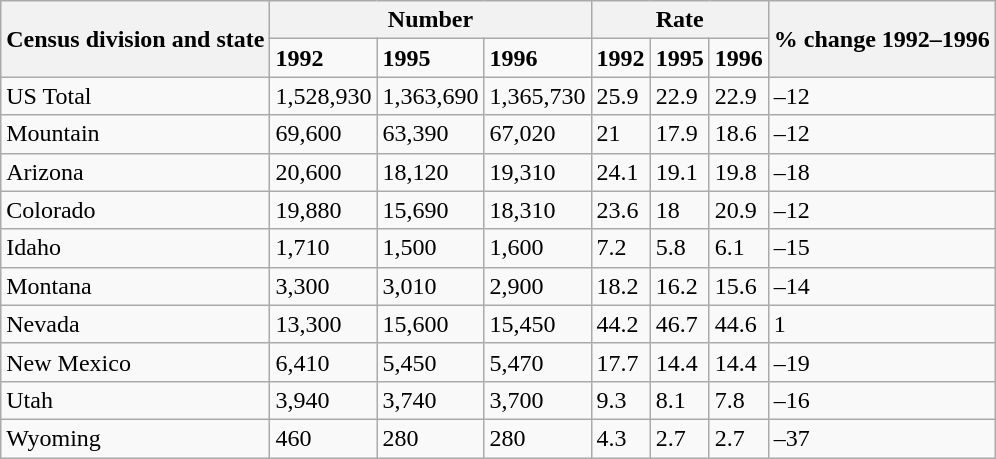<table class="wikitable">
<tr>
<th rowspan="2">Census division and state</th>
<th colspan="3">Number</th>
<th colspan="3">Rate</th>
<th rowspan="2">% change 1992–1996</th>
</tr>
<tr>
<td><strong>1992</strong></td>
<td><strong>1995</strong></td>
<td><strong>1996</strong></td>
<td><strong>1992</strong></td>
<td><strong>1995</strong></td>
<td><strong>1996</strong></td>
</tr>
<tr>
<td>US Total</td>
<td>1,528,930</td>
<td>1,363,690</td>
<td>1,365,730</td>
<td>25.9</td>
<td>22.9</td>
<td>22.9</td>
<td>–12</td>
</tr>
<tr>
<td>Mountain</td>
<td>69,600</td>
<td>63,390</td>
<td>67,020</td>
<td>21</td>
<td>17.9</td>
<td>18.6</td>
<td>–12</td>
</tr>
<tr>
<td>Arizona</td>
<td>20,600</td>
<td>18,120</td>
<td>19,310</td>
<td>24.1</td>
<td>19.1</td>
<td>19.8</td>
<td>–18</td>
</tr>
<tr>
<td>Colorado</td>
<td>19,880</td>
<td>15,690</td>
<td>18,310</td>
<td>23.6</td>
<td>18</td>
<td>20.9</td>
<td>–12</td>
</tr>
<tr>
<td>Idaho</td>
<td>1,710</td>
<td>1,500</td>
<td>1,600</td>
<td>7.2</td>
<td>5.8</td>
<td>6.1</td>
<td>–15</td>
</tr>
<tr>
<td>Montana</td>
<td>3,300</td>
<td>3,010</td>
<td>2,900</td>
<td>18.2</td>
<td>16.2</td>
<td>15.6</td>
<td>–14</td>
</tr>
<tr>
<td>Nevada</td>
<td>13,300</td>
<td>15,600</td>
<td>15,450</td>
<td>44.2</td>
<td>46.7</td>
<td>44.6</td>
<td>1</td>
</tr>
<tr>
<td>New Mexico</td>
<td>6,410</td>
<td>5,450</td>
<td>5,470</td>
<td>17.7</td>
<td>14.4</td>
<td>14.4</td>
<td>–19</td>
</tr>
<tr>
<td>Utah</td>
<td>3,940</td>
<td>3,740</td>
<td>3,700</td>
<td>9.3</td>
<td>8.1</td>
<td>7.8</td>
<td>–16</td>
</tr>
<tr>
<td>Wyoming</td>
<td>460</td>
<td>280</td>
<td>280</td>
<td>4.3</td>
<td>2.7</td>
<td>2.7</td>
<td>–37</td>
</tr>
</table>
